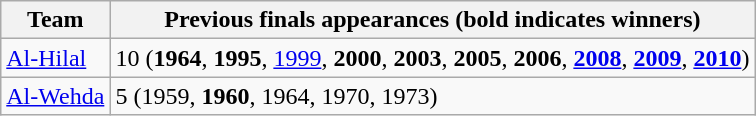<table class="wikitable">
<tr>
<th>Team</th>
<th>Previous finals appearances (bold indicates winners)</th>
</tr>
<tr>
<td><a href='#'>Al-Hilal</a></td>
<td>10 (<strong>1964</strong>, <strong>1995</strong>, <a href='#'>1999</a>, <strong>2000</strong>, <strong>2003</strong>, <strong>2005</strong>, <strong>2006</strong>, <strong><a href='#'>2008</a></strong>, <strong><a href='#'>2009</a></strong>, <strong><a href='#'>2010</a></strong>)</td>
</tr>
<tr>
<td><a href='#'>Al-Wehda</a></td>
<td>5 (1959, <strong>1960</strong>, 1964, 1970, 1973)</td>
</tr>
</table>
